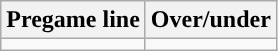<table class="wikitable">
<tr align="center">
<th>Pregame line</th>
<th>Over/under</th>
</tr>
<tr align="center">
<td></td>
<td></td>
</tr>
</table>
